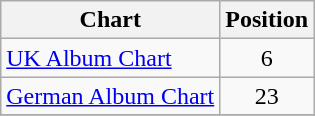<table class="wikitable">
<tr>
<th>Chart</th>
<th>Position</th>
</tr>
<tr>
<td><a href='#'>UK Album Chart</a></td>
<td align=center>6</td>
</tr>
<tr>
<td><a href='#'>German Album Chart</a></td>
<td align=center>23</td>
</tr>
<tr>
</tr>
</table>
